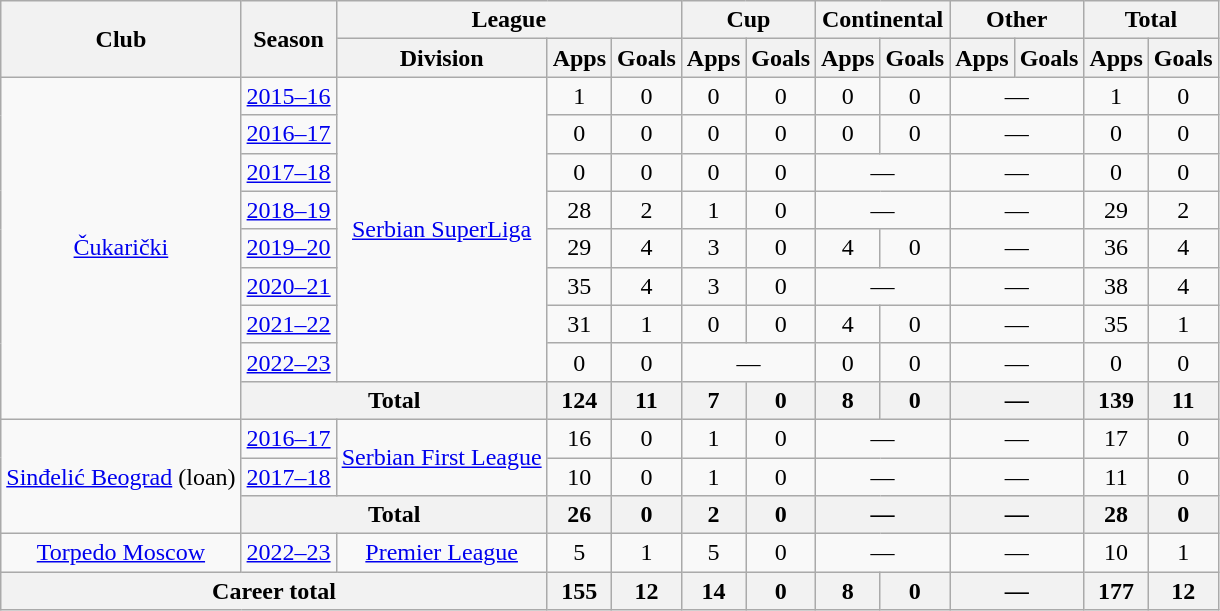<table class="wikitable" style="text-align:center">
<tr>
<th rowspan="2">Club</th>
<th rowspan="2">Season</th>
<th colspan="3">League</th>
<th colspan="2">Cup</th>
<th colspan="2">Continental</th>
<th colspan="2">Other</th>
<th colspan="2">Total</th>
</tr>
<tr>
<th>Division</th>
<th>Apps</th>
<th>Goals</th>
<th>Apps</th>
<th>Goals</th>
<th>Apps</th>
<th>Goals</th>
<th>Apps</th>
<th>Goals</th>
<th>Apps</th>
<th>Goals</th>
</tr>
<tr>
<td rowspan="9"><a href='#'>Čukarički</a></td>
<td><a href='#'>2015–16</a></td>
<td rowspan=8><a href='#'>Serbian SuperLiga</a></td>
<td>1</td>
<td>0</td>
<td>0</td>
<td>0</td>
<td>0</td>
<td>0</td>
<td colspan="2">—</td>
<td>1</td>
<td>0</td>
</tr>
<tr>
<td><a href='#'>2016–17</a></td>
<td>0</td>
<td>0</td>
<td>0</td>
<td>0</td>
<td>0</td>
<td>0</td>
<td colspan="2">—</td>
<td>0</td>
<td>0</td>
</tr>
<tr>
<td><a href='#'>2017–18</a></td>
<td>0</td>
<td>0</td>
<td>0</td>
<td>0</td>
<td colspan="2">—</td>
<td colspan="2">—</td>
<td>0</td>
<td>0</td>
</tr>
<tr>
<td><a href='#'>2018–19</a></td>
<td>28</td>
<td>2</td>
<td>1</td>
<td>0</td>
<td colspan="2">—</td>
<td colspan="2">—</td>
<td>29</td>
<td>2</td>
</tr>
<tr>
<td><a href='#'>2019–20</a></td>
<td>29</td>
<td>4</td>
<td>3</td>
<td>0</td>
<td>4</td>
<td>0</td>
<td colspan="2">—</td>
<td>36</td>
<td>4</td>
</tr>
<tr>
<td><a href='#'>2020–21</a></td>
<td>35</td>
<td>4</td>
<td>3</td>
<td>0</td>
<td colspan="2">—</td>
<td colspan="2">—</td>
<td>38</td>
<td>4</td>
</tr>
<tr>
<td><a href='#'>2021–22</a></td>
<td>31</td>
<td>1</td>
<td>0</td>
<td>0</td>
<td>4</td>
<td>0</td>
<td colspan="2">—</td>
<td>35</td>
<td>1</td>
</tr>
<tr>
<td><a href='#'>2022–23</a></td>
<td>0</td>
<td>0</td>
<td colspan="2">—</td>
<td>0</td>
<td>0</td>
<td colspan="2">—</td>
<td>0</td>
<td>0</td>
</tr>
<tr>
<th colspan="2">Total</th>
<th>124</th>
<th>11</th>
<th>7</th>
<th>0</th>
<th>8</th>
<th>0</th>
<th colspan="2">—</th>
<th>139</th>
<th>11</th>
</tr>
<tr>
<td rowspan="3"><a href='#'>Sinđelić Beograd</a> (loan)</td>
<td><a href='#'>2016–17</a></td>
<td rowspan=2><a href='#'>Serbian First League</a></td>
<td>16</td>
<td>0</td>
<td>1</td>
<td>0</td>
<td colspan="2">—</td>
<td colspan="2">—</td>
<td>17</td>
<td>0</td>
</tr>
<tr>
<td><a href='#'>2017–18</a></td>
<td>10</td>
<td>0</td>
<td>1</td>
<td>0</td>
<td colspan="2">—</td>
<td colspan="2">—</td>
<td>11</td>
<td>0</td>
</tr>
<tr>
<th colspan="2">Total</th>
<th>26</th>
<th>0</th>
<th>2</th>
<th>0</th>
<th colspan="2">—</th>
<th colspan="2">—</th>
<th>28</th>
<th>0</th>
</tr>
<tr>
<td><a href='#'>Torpedo Moscow</a></td>
<td><a href='#'>2022–23</a></td>
<td><a href='#'>Premier League</a></td>
<td>5</td>
<td>1</td>
<td>5</td>
<td>0</td>
<td colspan="2">—</td>
<td colspan="2">—</td>
<td>10</td>
<td>1</td>
</tr>
<tr>
<th colspan="3">Career total</th>
<th>155</th>
<th>12</th>
<th>14</th>
<th>0</th>
<th>8</th>
<th>0</th>
<th colspan="2">—</th>
<th>177</th>
<th>12</th>
</tr>
</table>
